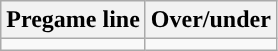<table class="wikitable">
<tr align="center">
<th>Pregame line</th>
<th>Over/under</th>
</tr>
<tr align="center">
<td></td>
<td></td>
</tr>
</table>
